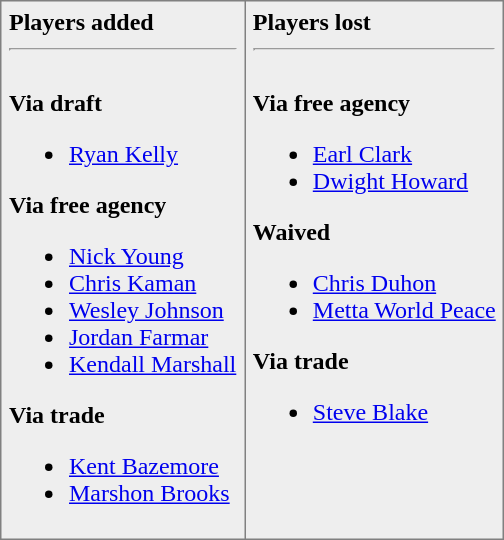<table border="1" style="border-collapse:collapse; background:#eee;"  cellpadding="5">
<tr>
<td valign="top"><strong>Players added</strong> <hr><br><strong>Via draft</strong><ul><li><a href='#'>Ryan Kelly</a></li></ul><strong>Via free agency</strong><ul><li><a href='#'>Nick Young</a></li><li><a href='#'>Chris Kaman</a></li><li><a href='#'>Wesley Johnson</a></li><li><a href='#'>Jordan Farmar</a></li><li><a href='#'>Kendall Marshall</a></li></ul><strong>Via trade</strong><ul><li><a href='#'>Kent Bazemore</a></li><li><a href='#'>Marshon Brooks</a></li></ul></td>
<td valign="top"><strong>Players lost</strong> <hr><br><strong>Via free agency</strong><ul><li><a href='#'>Earl Clark</a></li><li><a href='#'>Dwight Howard</a></li></ul><strong>Waived</strong><ul><li><a href='#'>Chris Duhon</a></li><li><a href='#'>Metta World Peace</a></li></ul><strong>Via trade</strong><ul><li><a href='#'>Steve Blake</a></li></ul></td>
</tr>
</table>
